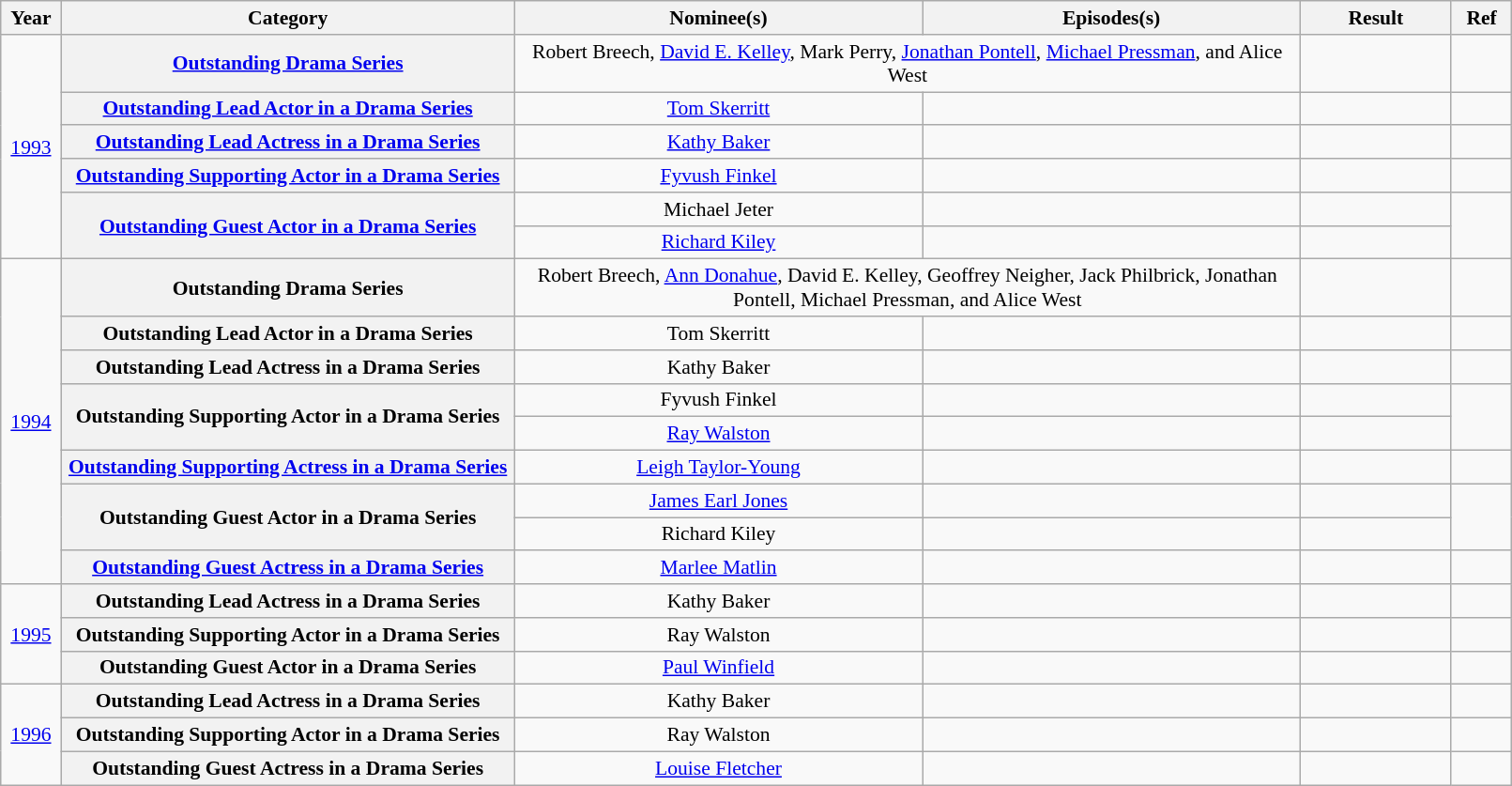<table class="wikitable plainrowheaders" style="font-size: 90%; text-align:center" width=85%>
<tr>
<th scope="col" width="4%">Year</th>
<th scope="col" width="30%">Category</th>
<th scope="col" width="27%">Nominee(s)</th>
<th scope="col" width="25%">Episodes(s)</th>
<th scope="col" width="10%">Result</th>
<th scope="col" width="4%">Ref</th>
</tr>
<tr>
<td rowspan="6"><a href='#'>1993</a></td>
<th scope="row" style="text-align:center"><a href='#'>Outstanding Drama Series</a></th>
<td colspan="2">Robert Breech, <a href='#'>David E. Kelley</a>, Mark Perry, <a href='#'>Jonathan Pontell</a>, <a href='#'>Michael Pressman</a>, and Alice West</td>
<td></td>
<td></td>
</tr>
<tr>
<th scope="row" style="text-align:center"><a href='#'>Outstanding Lead Actor in a Drama Series</a></th>
<td><a href='#'>Tom Skerritt</a> </td>
<td></td>
<td></td>
<td></td>
</tr>
<tr>
<th scope="row" style="text-align:center"><a href='#'>Outstanding Lead Actress in a Drama Series</a></th>
<td><a href='#'>Kathy Baker</a> </td>
<td></td>
<td></td>
<td></td>
</tr>
<tr>
<th scope="row" style="text-align:center"><a href='#'>Outstanding Supporting Actor in a Drama Series</a></th>
<td><a href='#'>Fyvush Finkel</a> </td>
<td></td>
<td></td>
<td></td>
</tr>
<tr>
<th scope="row" style="text-align:center" rowspan="2"><a href='#'>Outstanding Guest Actor in a Drama Series</a></th>
<td>Michael Jeter </td>
<td></td>
<td></td>
<td rowspan="2"></td>
</tr>
<tr>
<td><a href='#'>Richard Kiley</a> </td>
<td></td>
<td></td>
</tr>
<tr>
<td rowspan="9"><a href='#'>1994</a></td>
<th scope="row" style="text-align:center">Outstanding Drama Series</th>
<td colspan="2">Robert Breech, <a href='#'>Ann Donahue</a>, David E. Kelley, Geoffrey Neigher, Jack Philbrick, Jonathan Pontell, Michael Pressman, and Alice West</td>
<td></td>
<td></td>
</tr>
<tr>
<th scope="row" style="text-align:center">Outstanding Lead Actor in a Drama Series</th>
<td>Tom Skerritt </td>
<td></td>
<td></td>
<td></td>
</tr>
<tr>
<th scope="row" style="text-align:center">Outstanding Lead Actress in a Drama Series</th>
<td>Kathy Baker </td>
<td></td>
<td></td>
<td></td>
</tr>
<tr>
<th scope="row" style="text-align:center" rowspan="2">Outstanding Supporting Actor in a Drama Series</th>
<td>Fyvush Finkel </td>
<td></td>
<td></td>
<td rowspan="2"></td>
</tr>
<tr>
<td><a href='#'>Ray Walston</a> </td>
<td></td>
<td></td>
</tr>
<tr>
<th scope="row" style="text-align:center"><a href='#'>Outstanding Supporting Actress in a Drama Series</a></th>
<td><a href='#'>Leigh Taylor-Young</a> </td>
<td></td>
<td></td>
<td></td>
</tr>
<tr>
<th scope="row" style="text-align:center" rowspan="2">Outstanding Guest Actor in a Drama Series</th>
<td><a href='#'>James Earl Jones</a> </td>
<td></td>
<td></td>
<td rowspan="2"></td>
</tr>
<tr>
<td>Richard Kiley </td>
<td></td>
<td></td>
</tr>
<tr>
<th scope="row" style="text-align:center"><a href='#'>Outstanding Guest Actress in a Drama Series</a></th>
<td><a href='#'>Marlee Matlin</a> </td>
<td></td>
<td></td>
<td></td>
</tr>
<tr>
<td rowspan="3"><a href='#'>1995</a></td>
<th scope="row" style="text-align:center">Outstanding Lead Actress in a Drama Series</th>
<td>Kathy Baker </td>
<td></td>
<td></td>
<td></td>
</tr>
<tr>
<th scope="row" style="text-align:center">Outstanding Supporting Actor in a Drama Series</th>
<td>Ray Walston </td>
<td></td>
<td></td>
<td></td>
</tr>
<tr>
<th scope="row" style="text-align:center">Outstanding Guest Actor in a Drama Series</th>
<td><a href='#'>Paul Winfield</a> </td>
<td></td>
<td></td>
<td></td>
</tr>
<tr>
<td rowspan="3"><a href='#'>1996</a></td>
<th scope="row" style="text-align:center">Outstanding Lead Actress in a Drama Series</th>
<td>Kathy Baker </td>
<td></td>
<td></td>
<td></td>
</tr>
<tr>
<th scope="row" style="text-align:center">Outstanding Supporting Actor in a Drama Series</th>
<td>Ray Walston </td>
<td></td>
<td></td>
<td></td>
</tr>
<tr>
<th scope="row" style="text-align:center">Outstanding Guest Actress in a Drama Series</th>
<td><a href='#'>Louise Fletcher</a> </td>
<td></td>
<td></td>
<td></td>
</tr>
</table>
